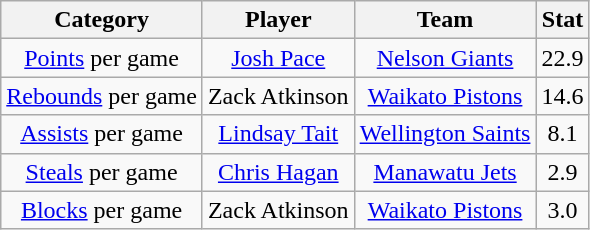<table class="wikitable" style="text-align:center">
<tr>
<th>Category</th>
<th>Player</th>
<th>Team</th>
<th>Stat</th>
</tr>
<tr>
<td><a href='#'>Points</a> per game</td>
<td><a href='#'>Josh Pace</a></td>
<td><a href='#'>Nelson Giants</a></td>
<td>22.9</td>
</tr>
<tr>
<td><a href='#'>Rebounds</a> per game</td>
<td>Zack Atkinson</td>
<td><a href='#'>Waikato Pistons</a></td>
<td>14.6</td>
</tr>
<tr>
<td><a href='#'>Assists</a> per game</td>
<td><a href='#'>Lindsay Tait</a></td>
<td><a href='#'>Wellington Saints</a></td>
<td>8.1</td>
</tr>
<tr>
<td><a href='#'>Steals</a> per game</td>
<td><a href='#'>Chris Hagan</a></td>
<td><a href='#'>Manawatu Jets</a></td>
<td>2.9</td>
</tr>
<tr>
<td><a href='#'>Blocks</a> per game</td>
<td>Zack Atkinson</td>
<td><a href='#'>Waikato Pistons</a></td>
<td>3.0</td>
</tr>
</table>
